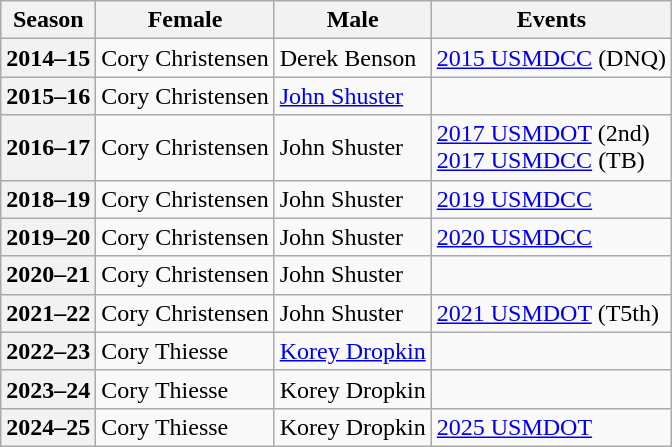<table class="wikitable">
<tr>
<th scope="col">Season</th>
<th scope="col">Female</th>
<th scope="col">Male</th>
<th scope="col">Events</th>
</tr>
<tr>
<th scope="row">2014–15</th>
<td>Cory Christensen</td>
<td>Derek Benson</td>
<td><a href='#'>2015 USMDCC</a> (DNQ)</td>
</tr>
<tr>
<th scope="row">2015–16</th>
<td>Cory Christensen</td>
<td><a href='#'>John Shuster</a></td>
<td></td>
</tr>
<tr>
<th scope="row">2016–17</th>
<td>Cory Christensen</td>
<td>John Shuster</td>
<td><a href='#'>2017 USMDOT</a> (2nd)<br><a href='#'>2017 USMDCC</a> (TB)</td>
</tr>
<tr>
<th scope="row">2018–19</th>
<td>Cory Christensen</td>
<td>John Shuster</td>
<td><a href='#'>2019 USMDCC</a> <br> </td>
</tr>
<tr>
<th scope="row">2019–20</th>
<td>Cory Christensen</td>
<td>John Shuster</td>
<td><a href='#'>2020 USMDCC</a> </td>
</tr>
<tr>
<th scope="row">2020–21</th>
<td>Cory Christensen</td>
<td>John Shuster</td>
<td></td>
</tr>
<tr>
<th scope="row">2021–22</th>
<td>Cory Christensen</td>
<td>John Shuster</td>
<td><a href='#'>2021 USMDOT</a> (T5th)</td>
</tr>
<tr>
<th scope="row">2022–23</th>
<td>Cory Thiesse</td>
<td><a href='#'>Korey Dropkin</a></td>
<td>  <br>  </td>
</tr>
<tr>
<th scope="row">2023–24</th>
<td>Cory Thiesse</td>
<td>Korey Dropkin</td>
<td> </td>
</tr>
<tr>
<th scope="row">2024–25</th>
<td>Cory Thiesse</td>
<td>Korey Dropkin</td>
<td><a href='#'>2025 USMDOT</a> </td>
</tr>
</table>
